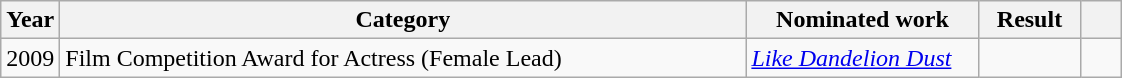<table class="wikitable">
<tr>
<th>Year</th>
<th width="450">Category</th>
<th width="148">Nominated work</th>
<th width="60">Result</th>
<th width="20" class="unsortable"></th>
</tr>
<tr>
<td>2009</td>
<td>Film Competition Award for Actress (Female Lead)</td>
<td><em><a href='#'>Like Dandelion Dust</a></em></td>
<td></td>
<td></td>
</tr>
</table>
